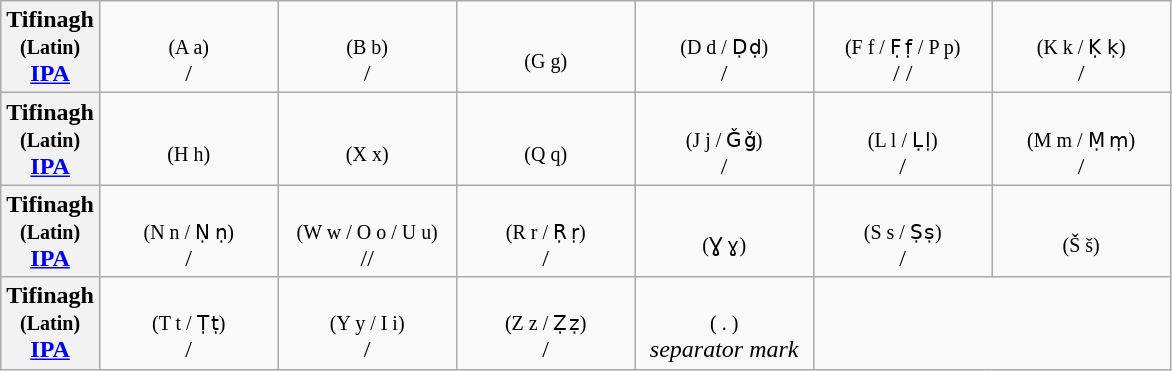<table class="wikitable Unicode">
<tr>
<th>Tifinagh<br><small>(Latin)</small><br><a href='#'>IPA</a></th>
<td style="width:7em; text-align:center; padding: 3px;"><span></span><br><small>(A a)</small><br>/</td>
<td style="width:7em; text-align:center; padding: 3px;"><span></span><br><small>(B b)</small><br>/</td>
<td style="width:7em; text-align:center; padding: 3px;"><span></span><br><small>(G g)</small><br></td>
<td style="width:7em; text-align:center; padding: 3px;"><span></span><br><small>(D d / Ḍ ḍ)</small><br>/</td>
<td style="width:7em; text-align:center; padding: 3px;"><span></span><br><small>(F f / F̣ f̣ / P p)</small><br>/ /</td>
<td style="width:7em; text-align:center; padding: 3px;"><span></span><br><small>(K k / Ḳ ḳ)</small><br>/</td>
</tr>
<tr>
<th>Tifinagh<br><small>(Latin)</small><br><a href='#'>IPA</a></th>
<td style="width:7em; text-align:center; padding: 3px;"><span></span><br><small>(H h)</small><br></td>
<td style="width:7em; text-align:center; padding: 3px;"><span></span><br><small>(X x)</small><br></td>
<td style="width:7em; text-align:center; padding: 3px;"><span></span><br><small>(Q q)</small><br></td>
<td style="width:7em; text-align:center; padding: 3px;"><span></span><br><small>(J j / Ǧ ǧ)</small><br>/</td>
<td style="width:7em; text-align:center; padding: 3px;"><span></span><br><small>(L l / Ḷ ḷ)</small><br>/</td>
<td style="width:7em; text-align:center; padding: 3px;"><span></span><br><small>(M m / Ṃ ṃ)</small><br>/</td>
</tr>
<tr>
<th>Tifinagh<br><small>(Latin)</small><br><a href='#'>IPA</a></th>
<td style="width:7em; text-align:center; padding: 3px;"><span></span><br><small>(N n / Ṇ ṇ)</small><br>/</td>
<td style="width:7em; text-align:center; padding: 3px;"><span></span><br><small>(W w / O o / U u)</small><br>//</td>
<td style="width:7em; text-align:center; padding: 3px;"><span></span><br><small>(R r / Ṛ ṛ)</small><br>/</td>
<td style="width:7em; text-align:center; padding: 3px;"><span></span><br><small>(Ɣ ɣ)</small><br></td>
<td style="width:7em; text-align:center; padding: 3px;"><span></span><br><small>(S s / Ṣ ṣ)</small><br>/</td>
<td style="width:7em; text-align:center; padding: 3px;"><span></span><br><small>(Š š)</small><br></td>
</tr>
<tr>
<th>Tifinagh<br><small>(Latin)</small><br><a href='#'>IPA</a></th>
<td style="width:7em; text-align:center; padding: 3px;"><span></span><br><small>(T t / Ṭ ṭ)</small><br>/</td>
<td style="width:7em; text-align:center; padding: 3px;"><span></span><br><small>(Y y / I i)</small><br>/</td>
<td style="width:7em; text-align:center; padding: 3px;"><span></span><br><small>(Z z / Ẓ ẓ)</small><br>/</td>
<td style="width:7em; text-align:center; padding: 3px;"><span></span><br><small>( . )</small><br><em>separator mark</em></td>
</tr>
</table>
